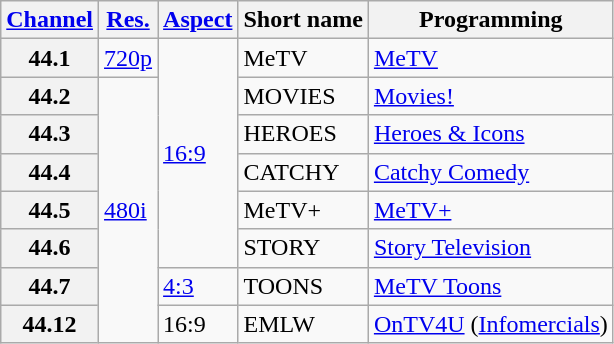<table class="wikitable">
<tr>
<th scope = "col"><a href='#'>Channel</a></th>
<th scope = "col"><a href='#'>Res.</a></th>
<th scope = "col"><a href='#'>Aspect</a></th>
<th scope = "col">Short name</th>
<th scope = "col">Programming</th>
</tr>
<tr>
<th scope = "row">44.1</th>
<td><a href='#'>720p</a></td>
<td rowspan="6"><a href='#'>16:9</a></td>
<td>MeTV</td>
<td><a href='#'>MeTV</a></td>
</tr>
<tr>
<th scope = "row">44.2</th>
<td rowspan="7"><a href='#'>480i</a></td>
<td>MOVIES</td>
<td><a href='#'>Movies!</a></td>
</tr>
<tr>
<th scope = "row">44.3</th>
<td>HEROES</td>
<td><a href='#'>Heroes & Icons</a></td>
</tr>
<tr>
<th scope = "row">44.4</th>
<td>CATCHY</td>
<td><a href='#'>Catchy Comedy</a></td>
</tr>
<tr>
<th scope = "row">44.5</th>
<td>MeTV+</td>
<td><a href='#'>MeTV+</a></td>
</tr>
<tr>
<th scope = "row">44.6</th>
<td>STORY</td>
<td><a href='#'>Story Television</a></td>
</tr>
<tr>
<th scope = "row">44.7</th>
<td><a href='#'>4:3</a></td>
<td>TOONS</td>
<td><a href='#'>MeTV Toons</a></td>
</tr>
<tr>
<th scope = "row">44.12</th>
<td>16:9</td>
<td>EMLW</td>
<td><a href='#'>OnTV4U</a> (<a href='#'>Infomercials</a>)</td>
</tr>
</table>
